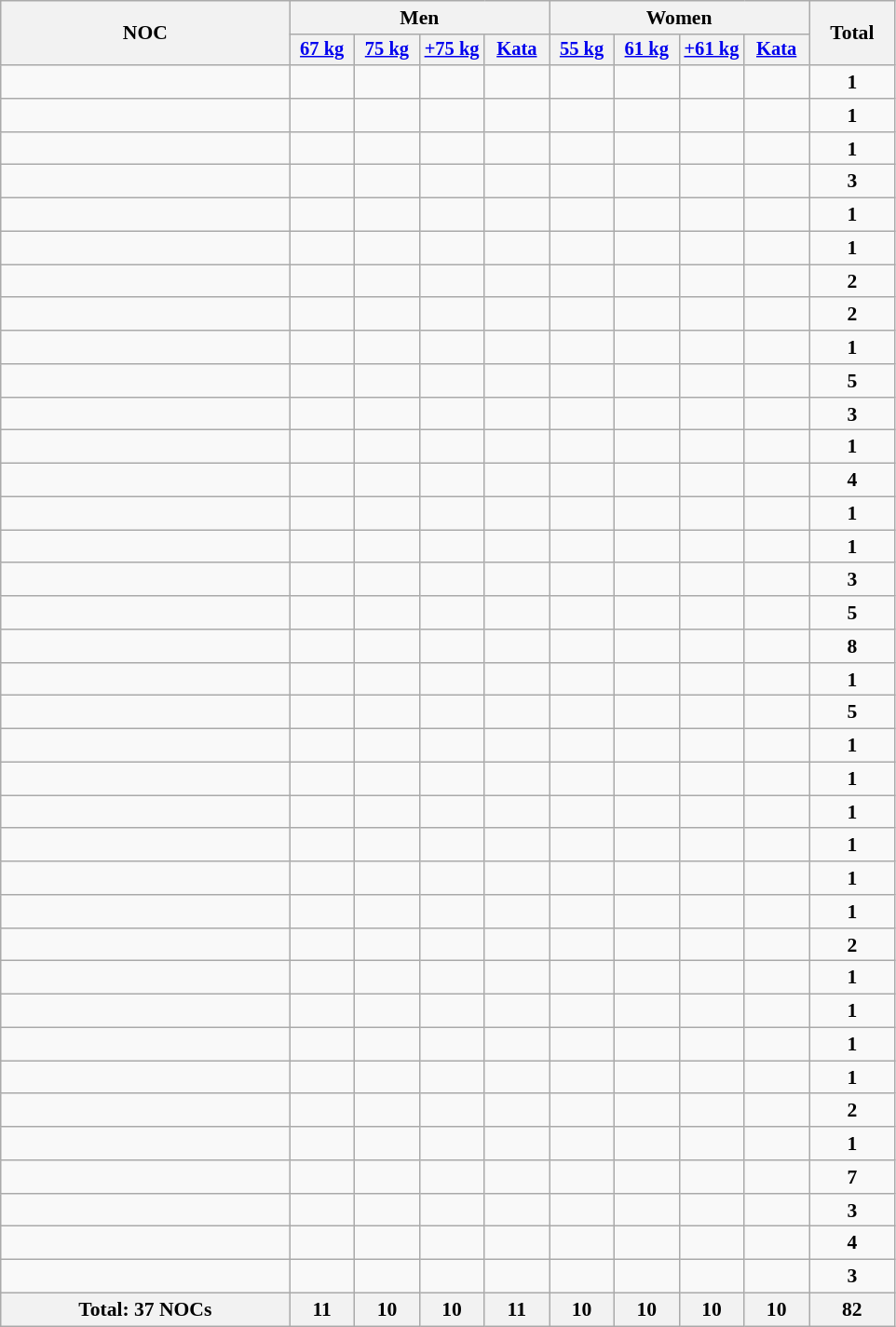<table class="wikitable sortable" style="text-align:center; font-size:90%">
<tr>
<th rowspan="2" width=200 style="text-align:center;">NOC</th>
<th colspan="4">Men</th>
<th colspan="4">Women</th>
<th width=55 rowspan="2">Total</th>
</tr>
<tr style="font-size:95%">
<th width=40><a href='#'>67 kg</a></th>
<th width=40><a href='#'>75 kg</a></th>
<th width=40><a href='#'>+75 kg</a></th>
<th width=40><a href='#'>Kata</a></th>
<th width=40><a href='#'>55 kg</a></th>
<th width=40><a href='#'>61 kg</a></th>
<th width=40><a href='#'>+61 kg</a></th>
<th width=40><a href='#'>Kata</a></th>
</tr>
<tr>
<td align="left"></td>
<td></td>
<td></td>
<td></td>
<td></td>
<td></td>
<td></td>
<td></td>
<td></td>
<td><strong>1</strong></td>
</tr>
<tr>
<td align="left"></td>
<td></td>
<td></td>
<td></td>
<td></td>
<td></td>
<td></td>
<td></td>
<td></td>
<td><strong>1</strong></td>
</tr>
<tr>
<td align="left"></td>
<td></td>
<td></td>
<td></td>
<td></td>
<td></td>
<td></td>
<td></td>
<td></td>
<td><strong>1</strong></td>
</tr>
<tr>
<td align="left"></td>
<td></td>
<td></td>
<td></td>
<td></td>
<td></td>
<td></td>
<td></td>
<td></td>
<td><strong>3</strong></td>
</tr>
<tr>
<td align="left"></td>
<td></td>
<td></td>
<td></td>
<td></td>
<td></td>
<td></td>
<td></td>
<td></td>
<td><strong>1</strong></td>
</tr>
<tr>
<td align="left"></td>
<td></td>
<td></td>
<td></td>
<td></td>
<td></td>
<td></td>
<td></td>
<td></td>
<td><strong>1</strong></td>
</tr>
<tr>
<td align="left"></td>
<td></td>
<td></td>
<td></td>
<td></td>
<td></td>
<td></td>
<td></td>
<td></td>
<td><strong>2</strong></td>
</tr>
<tr>
<td align="left"></td>
<td></td>
<td></td>
<td></td>
<td></td>
<td></td>
<td></td>
<td></td>
<td></td>
<td><strong>2</strong></td>
</tr>
<tr>
<td align="left"></td>
<td></td>
<td></td>
<td></td>
<td></td>
<td></td>
<td></td>
<td></td>
<td></td>
<td><strong>1</strong></td>
</tr>
<tr>
<td align="left"></td>
<td></td>
<td></td>
<td></td>
<td></td>
<td></td>
<td></td>
<td></td>
<td></td>
<td><strong>5</strong></td>
</tr>
<tr>
<td align="left"></td>
<td></td>
<td></td>
<td></td>
<td></td>
<td></td>
<td></td>
<td></td>
<td></td>
<td><strong>3</strong></td>
</tr>
<tr>
<td align="left"></td>
<td></td>
<td></td>
<td></td>
<td></td>
<td></td>
<td></td>
<td></td>
<td></td>
<td><strong>1</strong></td>
</tr>
<tr>
<td align="left"></td>
<td></td>
<td></td>
<td></td>
<td></td>
<td></td>
<td></td>
<td></td>
<td></td>
<td><strong>4</strong></td>
</tr>
<tr>
<td align="left"></td>
<td></td>
<td></td>
<td></td>
<td></td>
<td></td>
<td></td>
<td></td>
<td></td>
<td><strong>1</strong></td>
</tr>
<tr>
<td align="left"></td>
<td></td>
<td></td>
<td></td>
<td></td>
<td></td>
<td></td>
<td></td>
<td></td>
<td><strong>1</strong></td>
</tr>
<tr>
<td align="left"></td>
<td></td>
<td></td>
<td></td>
<td></td>
<td></td>
<td></td>
<td></td>
<td></td>
<td><strong>3</strong></td>
</tr>
<tr>
<td align="left"></td>
<td></td>
<td></td>
<td></td>
<td></td>
<td></td>
<td></td>
<td></td>
<td></td>
<td><strong>5</strong></td>
</tr>
<tr>
<td align="left"></td>
<td></td>
<td></td>
<td></td>
<td></td>
<td></td>
<td></td>
<td></td>
<td></td>
<td><strong>8</strong></td>
</tr>
<tr>
<td align="left"></td>
<td></td>
<td></td>
<td></td>
<td></td>
<td></td>
<td></td>
<td></td>
<td></td>
<td><strong>1</strong></td>
</tr>
<tr>
<td align="left"></td>
<td></td>
<td></td>
<td></td>
<td></td>
<td></td>
<td></td>
<td></td>
<td></td>
<td><strong>5</strong></td>
</tr>
<tr>
<td align="left"></td>
<td></td>
<td></td>
<td></td>
<td></td>
<td></td>
<td></td>
<td></td>
<td></td>
<td><strong>1</strong></td>
</tr>
<tr>
<td align="left"></td>
<td></td>
<td></td>
<td></td>
<td></td>
<td></td>
<td></td>
<td></td>
<td></td>
<td><strong>1</strong></td>
</tr>
<tr>
<td align="left"></td>
<td></td>
<td></td>
<td></td>
<td></td>
<td></td>
<td></td>
<td></td>
<td></td>
<td><strong>1</strong></td>
</tr>
<tr>
<td align="left"></td>
<td></td>
<td></td>
<td></td>
<td></td>
<td></td>
<td></td>
<td></td>
<td></td>
<td><strong>1</strong></td>
</tr>
<tr>
<td align="left"></td>
<td></td>
<td></td>
<td></td>
<td></td>
<td></td>
<td></td>
<td></td>
<td></td>
<td><strong>1</strong></td>
</tr>
<tr>
<td align="left"></td>
<td></td>
<td></td>
<td></td>
<td></td>
<td></td>
<td></td>
<td></td>
<td></td>
<td><strong>1</strong></td>
</tr>
<tr>
<td align="left"></td>
<td></td>
<td></td>
<td></td>
<td></td>
<td></td>
<td></td>
<td></td>
<td></td>
<td><strong>2</strong></td>
</tr>
<tr>
<td align="left"></td>
<td></td>
<td></td>
<td></td>
<td></td>
<td></td>
<td></td>
<td></td>
<td></td>
<td><strong>1</strong></td>
</tr>
<tr>
<td align="left"></td>
<td></td>
<td></td>
<td></td>
<td></td>
<td></td>
<td></td>
<td></td>
<td></td>
<td><strong>1</strong></td>
</tr>
<tr>
<td align="left"></td>
<td></td>
<td></td>
<td></td>
<td></td>
<td></td>
<td></td>
<td></td>
<td></td>
<td><strong>1</strong></td>
</tr>
<tr>
<td align="left"></td>
<td></td>
<td></td>
<td></td>
<td></td>
<td></td>
<td></td>
<td></td>
<td></td>
<td><strong>1</strong></td>
</tr>
<tr>
<td align="left"></td>
<td></td>
<td></td>
<td></td>
<td></td>
<td></td>
<td></td>
<td></td>
<td></td>
<td><strong>2</strong></td>
</tr>
<tr>
<td align="left"></td>
<td></td>
<td></td>
<td></td>
<td></td>
<td></td>
<td></td>
<td></td>
<td></td>
<td><strong>1</strong></td>
</tr>
<tr>
<td align="left"></td>
<td></td>
<td></td>
<td></td>
<td></td>
<td></td>
<td></td>
<td></td>
<td></td>
<td><strong>7</strong></td>
</tr>
<tr>
<td align="left"></td>
<td></td>
<td></td>
<td></td>
<td></td>
<td></td>
<td></td>
<td></td>
<td></td>
<td><strong>3</strong></td>
</tr>
<tr>
<td align="left"></td>
<td></td>
<td></td>
<td></td>
<td></td>
<td></td>
<td></td>
<td></td>
<td></td>
<td><strong>4</strong></td>
</tr>
<tr>
<td align="left"></td>
<td></td>
<td></td>
<td></td>
<td></td>
<td></td>
<td></td>
<td></td>
<td></td>
<td><strong>3</strong></td>
</tr>
<tr>
<th>Total: 37 NOCs</th>
<th>11</th>
<th>10</th>
<th>10</th>
<th>11</th>
<th>10</th>
<th>10</th>
<th>10</th>
<th>10</th>
<th>82</th>
</tr>
</table>
